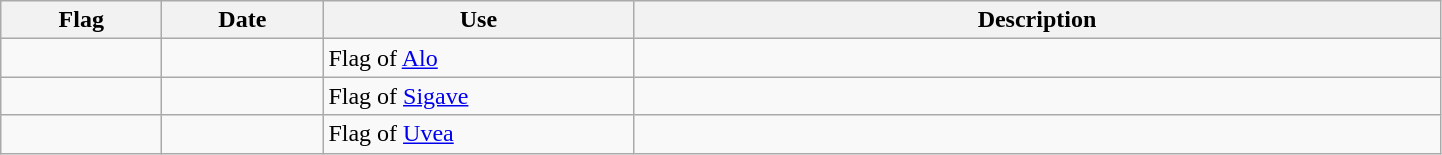<table class="wikitable">
<tr>
<th style="width:100px;">Flag</th>
<th style="width:100px;">Date</th>
<th style="width:200px;">Use</th>
<th style="width:530px;">Description</th>
</tr>
<tr>
<td></td>
<td></td>
<td>Flag of <a href='#'>Alo</a></td>
<td></td>
</tr>
<tr>
<td></td>
<td></td>
<td>Flag of <a href='#'>Sigave</a></td>
<td></td>
</tr>
<tr>
<td></td>
<td></td>
<td>Flag of <a href='#'>Uvea</a></td>
<td></td>
</tr>
</table>
